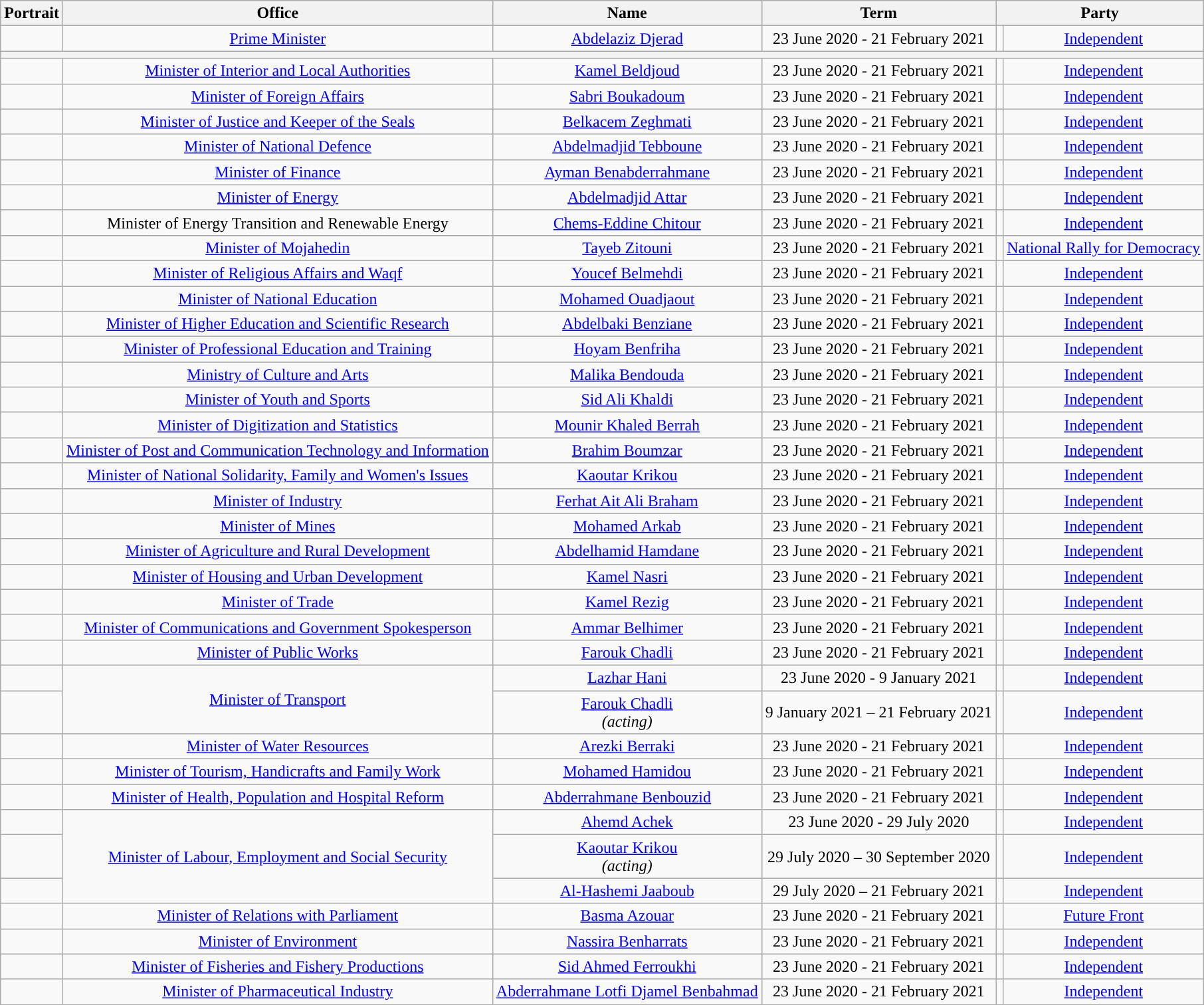<table class="wikitable" style="text-align:center">
<tr>
<th>Portrait</th>
<th>Office</th>
<th>Name</th>
<th>Term</th>
<th colspan="2">Party</th>
</tr>
<tr>
<td></td>
<td><a href='#'>Prime Minister</a></td>
<td><a href='#'>Abdelaziz Djerad</a></td>
<td>23 June 2020 - 21 February 2021</td>
<td></td>
<td><a href='#'>Independent</a></td>
</tr>
<tr>
<th colspan="6"></th>
</tr>
<tr>
<td></td>
<td><a href='#'>Minister of Interior and Local Authorities</a></td>
<td><a href='#'>Kamel Beldjoud</a></td>
<td>23 June 2020 - 21 February 2021</td>
<td></td>
<td><a href='#'>Independent</a></td>
</tr>
<tr>
<td></td>
<td><a href='#'>Minister of Foreign Affairs</a></td>
<td><a href='#'>Sabri Boukadoum</a></td>
<td>23 June 2020 - 21 February 2021</td>
<td></td>
<td><a href='#'>Independent</a></td>
</tr>
<tr>
<td></td>
<td><a href='#'>Minister of Justice and Keeper of the Seals</a></td>
<td><a href='#'>Belkacem Zeghmati</a></td>
<td>23 June 2020 - 21 February 2021</td>
<td></td>
<td><a href='#'>Independent</a></td>
</tr>
<tr>
<td></td>
<td><a href='#'>Minister of National Defence</a></td>
<td><a href='#'>Abdelmadjid Tebboune</a></td>
<td>23 June 2020 - 21 February 2021</td>
<td></td>
<td><a href='#'>Independent</a></td>
</tr>
<tr>
<td></td>
<td><a href='#'>Minister of Finance</a></td>
<td><a href='#'>Ayman Benabderrahmane</a></td>
<td>23 June 2020 - 21 February 2021</td>
<td></td>
<td><a href='#'>Independent</a></td>
</tr>
<tr>
<td></td>
<td><a href='#'>Minister of Energy</a></td>
<td><a href='#'>Abdelmadjid Attar</a></td>
<td>23 June 2020 - 21 February 2021</td>
<td></td>
<td><a href='#'>Independent</a></td>
</tr>
<tr>
<td></td>
<td>Minister of Energy Transition and Renewable Energy</td>
<td><a href='#'>Chems-Eddine Chitour</a></td>
<td>23 June 2020 - 21 February 2021</td>
<td></td>
<td><a href='#'>Independent</a></td>
</tr>
<tr>
<td></td>
<td><a href='#'>Minister of Mojahedin</a></td>
<td><a href='#'>Tayeb Zitouni</a></td>
<td>23 June 2020 - 21 February 2021</td>
<td></td>
<td><a href='#'>National Rally for Democracy</a></td>
</tr>
<tr>
<td></td>
<td><a href='#'>Minister of Religious Affairs and Waqf</a></td>
<td><a href='#'>Youcef Belmehdi</a></td>
<td>23 June 2020 - 21 February 2021</td>
<td></td>
<td><a href='#'>Independent</a></td>
</tr>
<tr>
<td></td>
<td><a href='#'>Minister of National Education</a></td>
<td><a href='#'>Mohamed Ouadjaout</a></td>
<td>23 June 2020 - 21 February 2021</td>
<td></td>
<td><a href='#'>Independent</a></td>
</tr>
<tr>
<td></td>
<td><a href='#'>Minister of Higher Education and Scientific Research</a></td>
<td><a href='#'>Abdelbaki Benziane</a></td>
<td>23 June 2020 - 21 February 2021</td>
<td></td>
<td><a href='#'>Independent</a></td>
</tr>
<tr>
<td></td>
<td><a href='#'>Minister of Professional Education and Training</a></td>
<td><a href='#'>Hoyam Benfriha</a></td>
<td>23 June 2020 - 21 February 2021</td>
<td></td>
<td><a href='#'>Independent</a></td>
</tr>
<tr>
<td></td>
<td><a href='#'>Ministry of Culture and Arts</a></td>
<td><a href='#'>Malika Bendouda</a></td>
<td>23 June 2020 - 21 February 2021</td>
<td></td>
<td><a href='#'>Independent</a></td>
</tr>
<tr>
<td></td>
<td><a href='#'>Minister of Youth and Sports</a></td>
<td><a href='#'>Sid Ali Khaldi</a></td>
<td>23 June 2020 - 21 February 2021</td>
<td></td>
<td><a href='#'>Independent</a></td>
</tr>
<tr>
<td></td>
<td><a href='#'>Minister of Digitization and Statistics</a></td>
<td><a href='#'>Mounir Khaled Berrah</a></td>
<td>23 June 2020 - 21 February 2021</td>
<td></td>
<td><a href='#'>Independent</a></td>
</tr>
<tr>
<td></td>
<td><a href='#'>Minister of Post and Communication Technology and Information</a></td>
<td><a href='#'>Brahim Boumzar</a></td>
<td>23 June 2020 - 21 February 2021</td>
<td></td>
<td><a href='#'>Independent</a></td>
</tr>
<tr>
<td></td>
<td><a href='#'>Minister of National Solidarity, Family and Women's Issues</a></td>
<td><a href='#'>Kaoutar Krikou</a></td>
<td>23 June 2020 - 21 February 2021</td>
<td></td>
<td><a href='#'>Independent</a></td>
</tr>
<tr>
<td></td>
<td><a href='#'>Minister of Industry</a></td>
<td><a href='#'>Ferhat Ait Ali Braham</a></td>
<td>23 June 2020 - 21 February 2021</td>
<td></td>
<td><a href='#'>Independent</a></td>
</tr>
<tr>
<td></td>
<td><a href='#'>Minister of Mines</a></td>
<td><a href='#'>Mohamed Arkab</a></td>
<td>23 June 2020 - 21 February 2021</td>
<td></td>
<td><a href='#'>Independent</a></td>
</tr>
<tr>
<td></td>
<td><a href='#'>Minister of Agriculture and Rural Development</a></td>
<td><a href='#'>Abdelhamid Hamdane</a></td>
<td>23 June 2020 - 21 February 2021</td>
<td></td>
<td><a href='#'>Independent</a></td>
</tr>
<tr>
<td></td>
<td><a href='#'>Minister of Housing and Urban Development</a></td>
<td><a href='#'>Kamel Nasri</a></td>
<td>23 June 2020 - 21 February 2021</td>
<td></td>
<td><a href='#'>Independent</a></td>
</tr>
<tr>
<td></td>
<td><a href='#'>Minister of Trade</a></td>
<td><a href='#'>Kamel Rezig</a></td>
<td>23 June 2020 - 21 February 2021</td>
<td></td>
<td><a href='#'>Independent</a></td>
</tr>
<tr>
<td></td>
<td><a href='#'>Minister of Communications and Government Spokesperson</a></td>
<td><a href='#'>Ammar Belhimer</a></td>
<td>23 June 2020 - 21 February 2021</td>
<td></td>
<td><a href='#'>Independent</a></td>
</tr>
<tr>
<td></td>
<td><a href='#'>Minister of Public Works</a></td>
<td><a href='#'>Farouk Chadli</a></td>
<td>23 June 2020 - 21 February 2021</td>
<td></td>
<td><a href='#'>Independent</a></td>
</tr>
<tr>
<td></td>
<td rowspan="2"><a href='#'>Minister of Transport</a></td>
<td><a href='#'>Lazhar Hani</a></td>
<td>23 June 2020 - 9 January 2021</td>
<td></td>
<td><a href='#'>Independent</a></td>
</tr>
<tr>
<td></td>
<td><a href='#'>Farouk Chadli</a> <br><em>(acting)</em></td>
<td>9 January 2021 – 21 February 2021</td>
<td></td>
<td><a href='#'>Independent</a></td>
</tr>
<tr>
<td></td>
<td><a href='#'>Minister of Water Resources</a></td>
<td><a href='#'>Arezki Berraki</a></td>
<td>23 June 2020 - 21 February 2021</td>
<td></td>
<td><a href='#'>Independent</a></td>
</tr>
<tr>
<td></td>
<td><a href='#'>Minister of Tourism, Handicrafts and Family Work</a></td>
<td><a href='#'>Mohamed Hamidou</a></td>
<td>23 June 2020 - 21 February 2021</td>
<td></td>
<td><a href='#'>Independent</a></td>
</tr>
<tr>
<td></td>
<td><a href='#'>Minister of Health, Population and Hospital Reform</a></td>
<td><a href='#'>Abderrahmane Benbouzid</a></td>
<td>23 June 2020 - 21 February 2021</td>
<td></td>
<td><a href='#'>Independent</a></td>
</tr>
<tr>
<td></td>
<td rowspan="3"><a href='#'>Minister of Labour, Employment and Social Security</a></td>
<td><a href='#'>Ahemd Achek</a></td>
<td>23 June 2020 - 29 July 2020</td>
<td></td>
<td><a href='#'>Independent</a></td>
</tr>
<tr>
<td></td>
<td><a href='#'>Kaoutar Krikou</a> <br><em>(acting)</em></td>
<td>29 July 2020 – 30 September 2020</td>
<td></td>
<td><a href='#'>Independent</a></td>
</tr>
<tr>
<td></td>
<td><a href='#'>Al-Hashemi Jaaboub</a></td>
<td>29 July 2020 – 21 February 2021</td>
<td></td>
<td><a href='#'>Independent</a></td>
</tr>
<tr>
<td></td>
<td><a href='#'>Minister of Relations with Parliament</a></td>
<td><a href='#'>Basma Azouar</a></td>
<td>23 June 2020 - 21 February 2021</td>
<td></td>
<td><a href='#'>Future Front</a></td>
</tr>
<tr>
<td></td>
<td><a href='#'>Minister of Environment</a></td>
<td><a href='#'>Nassira Benharrats</a></td>
<td>23 June 2020 - 21 February 2021</td>
<td></td>
<td><a href='#'>Independent</a></td>
</tr>
<tr>
<td></td>
<td><a href='#'>Minister of Fisheries and Fishery Productions</a></td>
<td><a href='#'>Sid Ahmed Ferroukhi</a></td>
<td>23 June 2020 - 21 February 2021</td>
<td></td>
<td><a href='#'>Independent</a></td>
</tr>
<tr>
<td></td>
<td><a href='#'>Minister of Pharmaceutical Industry</a></td>
<td><a href='#'>Abderrahmane Lotfi Djamel Benbahmad</a></td>
<td>23 June 2020 - 21 February 2021</td>
<td></td>
<td><a href='#'>Independent</a></td>
</tr>
</table>
